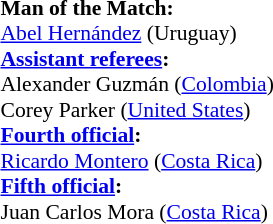<table width=50% style="font-size:90%">
<tr>
<td><br><strong>Man of the Match:</strong>
<br><a href='#'>Abel Hernández</a> (Uruguay)<br><strong><a href='#'>Assistant referees</a>:</strong>
<br>Alexander Guzmán (<a href='#'>Colombia</a>)
<br>Corey Parker (<a href='#'>United States</a>)
<br><strong><a href='#'>Fourth official</a>:</strong>
<br><a href='#'>Ricardo Montero</a> (<a href='#'>Costa Rica</a>)
<br><strong><a href='#'>Fifth official</a>:</strong>
<br>Juan Carlos Mora (<a href='#'>Costa Rica</a>)</td>
</tr>
</table>
